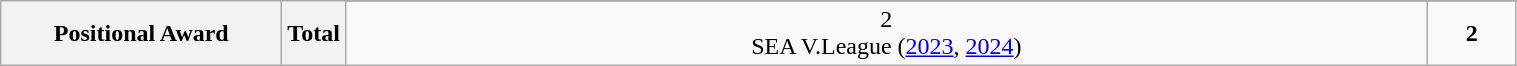<table class="wikitable sortable" style="text-align:center" width="80%">
<tr>
<th style="width:180px;" rowspan="2">Positional Award</th>
<th style="width:15px;" rowspan="2">Total</th>
</tr>
<tr>
<td>2 <br> SEA V.League (<a href='#'>2023</a>, <a href='#'>2024</a>)</td>
<td><strong>2</strong></td>
</tr>
</table>
